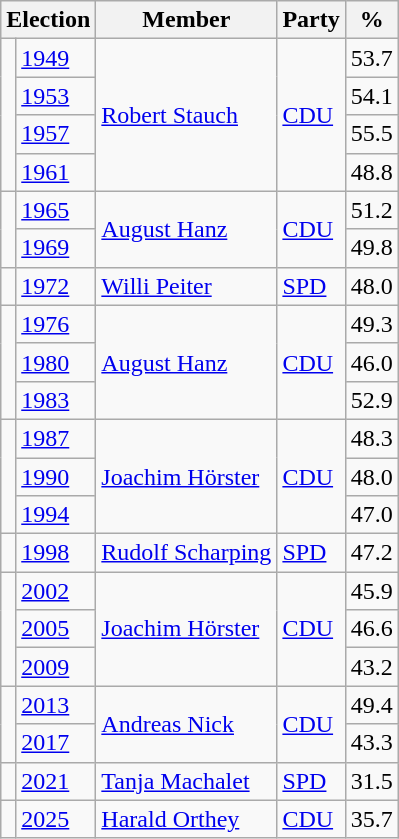<table class=wikitable>
<tr>
<th colspan=2>Election</th>
<th>Member</th>
<th>Party</th>
<th>%</th>
</tr>
<tr>
<td rowspan=4 bgcolor=></td>
<td><a href='#'>1949</a></td>
<td rowspan=4><a href='#'>Robert Stauch</a></td>
<td rowspan=4><a href='#'>CDU</a></td>
<td align=right>53.7</td>
</tr>
<tr>
<td><a href='#'>1953</a></td>
<td align=right>54.1</td>
</tr>
<tr>
<td><a href='#'>1957</a></td>
<td align=right>55.5</td>
</tr>
<tr>
<td><a href='#'>1961</a></td>
<td align=right>48.8</td>
</tr>
<tr>
<td rowspan=2 bgcolor=></td>
<td><a href='#'>1965</a></td>
<td rowspan=2><a href='#'>August Hanz</a></td>
<td rowspan=2><a href='#'>CDU</a></td>
<td align=right>51.2</td>
</tr>
<tr>
<td><a href='#'>1969</a></td>
<td align=right>49.8</td>
</tr>
<tr>
<td bgcolor=></td>
<td><a href='#'>1972</a></td>
<td><a href='#'>Willi Peiter</a></td>
<td><a href='#'>SPD</a></td>
<td align=right>48.0</td>
</tr>
<tr>
<td rowspan=3 bgcolor=></td>
<td><a href='#'>1976</a></td>
<td rowspan=3><a href='#'>August Hanz</a></td>
<td rowspan=3><a href='#'>CDU</a></td>
<td align=right>49.3</td>
</tr>
<tr>
<td><a href='#'>1980</a></td>
<td align=right>46.0</td>
</tr>
<tr>
<td><a href='#'>1983</a></td>
<td align=right>52.9</td>
</tr>
<tr>
<td rowspan=3 bgcolor=></td>
<td><a href='#'>1987</a></td>
<td rowspan=3><a href='#'>Joachim Hörster</a></td>
<td rowspan=3><a href='#'>CDU</a></td>
<td align=right>48.3</td>
</tr>
<tr>
<td><a href='#'>1990</a></td>
<td align=right>48.0</td>
</tr>
<tr>
<td><a href='#'>1994</a></td>
<td align=right>47.0</td>
</tr>
<tr>
<td bgcolor=></td>
<td><a href='#'>1998</a></td>
<td><a href='#'>Rudolf Scharping</a></td>
<td><a href='#'>SPD</a></td>
<td align=right>47.2</td>
</tr>
<tr>
<td rowspan=3 bgcolor=></td>
<td><a href='#'>2002</a></td>
<td rowspan=3><a href='#'>Joachim Hörster</a></td>
<td rowspan=3><a href='#'>CDU</a></td>
<td align=right>45.9</td>
</tr>
<tr>
<td><a href='#'>2005</a></td>
<td align=right>46.6</td>
</tr>
<tr>
<td><a href='#'>2009</a></td>
<td align=right>43.2</td>
</tr>
<tr>
<td rowspan=2 bgcolor=></td>
<td><a href='#'>2013</a></td>
<td rowspan=2><a href='#'>Andreas Nick</a></td>
<td rowspan=2><a href='#'>CDU</a></td>
<td align=right>49.4</td>
</tr>
<tr>
<td><a href='#'>2017</a></td>
<td align=right>43.3</td>
</tr>
<tr>
<td bgcolor=></td>
<td><a href='#'>2021</a></td>
<td><a href='#'>Tanja Machalet</a></td>
<td><a href='#'>SPD</a></td>
<td align=right>31.5</td>
</tr>
<tr>
<td bgcolor=></td>
<td><a href='#'>2025</a></td>
<td><a href='#'>Harald Orthey</a></td>
<td><a href='#'>CDU</a></td>
<td align=right>35.7</td>
</tr>
</table>
